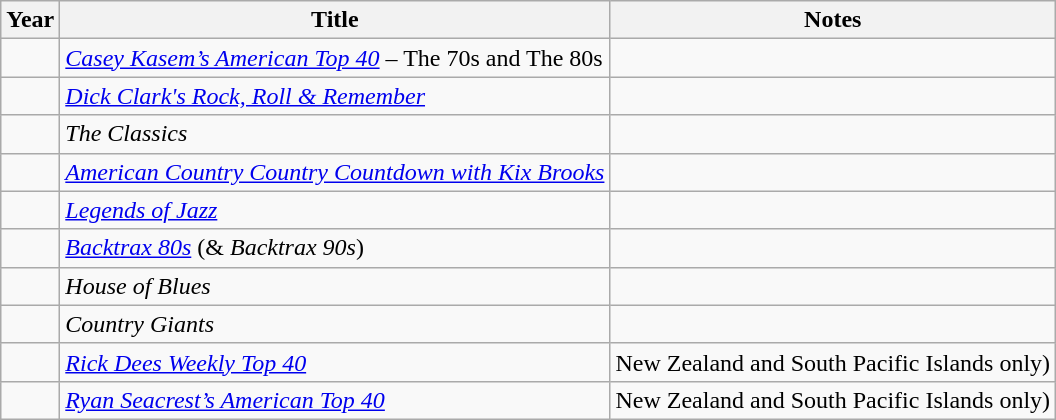<table class=wikitable>
<tr>
<th>Year</th>
<th>Title</th>
<th>Notes</th>
</tr>
<tr>
<td></td>
<td><em><a href='#'>Casey Kasem’s American Top 40</a> </em> – The 70s and The 80s</td>
<td></td>
</tr>
<tr>
<td></td>
<td><em><a href='#'>Dick Clark's Rock, Roll & Remember</a></em></td>
<td></td>
</tr>
<tr>
<td></td>
<td><em>The Classics</em></td>
<td></td>
</tr>
<tr>
<td></td>
<td><em><a href='#'>American Country Country Countdown with Kix Brooks</a></em></td>
<td></td>
</tr>
<tr>
<td></td>
<td><em><a href='#'>Legends of Jazz</a></em></td>
<td></td>
</tr>
<tr>
<td></td>
<td><em><a href='#'>Backtrax 80s</a></em> (& <em>Backtrax 90s</em>)</td>
<td></td>
</tr>
<tr>
<td></td>
<td><em>House of Blues</em></td>
<td></td>
</tr>
<tr>
<td></td>
<td><em>Country Giants</em></td>
<td></td>
</tr>
<tr>
<td></td>
<td><em><a href='#'>Rick Dees Weekly Top 40</a></em></td>
<td>New Zealand and South Pacific Islands only)</td>
</tr>
<tr>
<td></td>
<td><em><a href='#'>Ryan Seacrest’s American Top 40</a></em></td>
<td>New Zealand and South Pacific Islands only)</td>
</tr>
</table>
